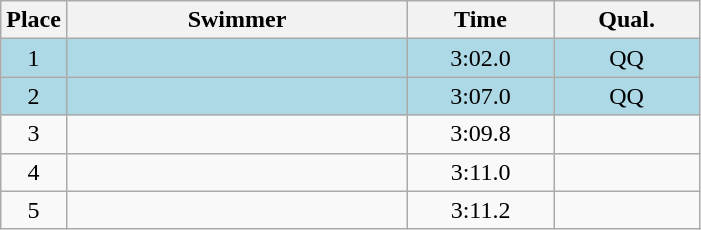<table class=wikitable style="text-align:center">
<tr>
<th>Place</th>
<th width=220>Swimmer</th>
<th width=90>Time</th>
<th width=90>Qual.</th>
</tr>
<tr bgcolor=lightblue>
<td>1</td>
<td align=left></td>
<td>3:02.0</td>
<td>QQ</td>
</tr>
<tr bgcolor=lightblue>
<td>2</td>
<td align=left></td>
<td>3:07.0</td>
<td>QQ</td>
</tr>
<tr>
<td>3</td>
<td align=left></td>
<td>3:09.8</td>
<td></td>
</tr>
<tr>
<td>4</td>
<td align=left></td>
<td>3:11.0</td>
<td></td>
</tr>
<tr>
<td>5</td>
<td align=left></td>
<td>3:11.2</td>
<td></td>
</tr>
</table>
